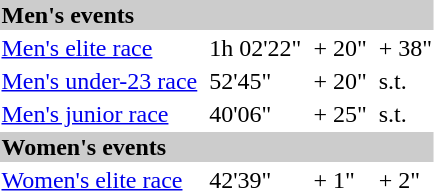<table>
<tr bgcolor="#cccccc">
<td colspan=7><strong>Men's events</strong></td>
</tr>
<tr>
<td><a href='#'>Men's elite race</a> <br></td>
<td></td>
<td>1h 02'22"</td>
<td></td>
<td>+ 20"</td>
<td></td>
<td>+ 38"</td>
</tr>
<tr>
<td><a href='#'>Men's under-23 race</a> <br></td>
<td></td>
<td>52'45"</td>
<td></td>
<td>+ 20"</td>
<td></td>
<td>s.t.</td>
</tr>
<tr>
<td><a href='#'>Men's junior race</a> <br></td>
<td></td>
<td>40'06"</td>
<td></td>
<td>+ 25"</td>
<td></td>
<td>s.t.</td>
</tr>
<tr bgcolor="#cccccc">
<td colspan=7><strong>Women's events</strong></td>
</tr>
<tr>
<td><a href='#'>Women's elite race</a><br></td>
<td></td>
<td>42'39"</td>
<td></td>
<td>+ 1"</td>
<td></td>
<td>+ 2"</td>
</tr>
</table>
